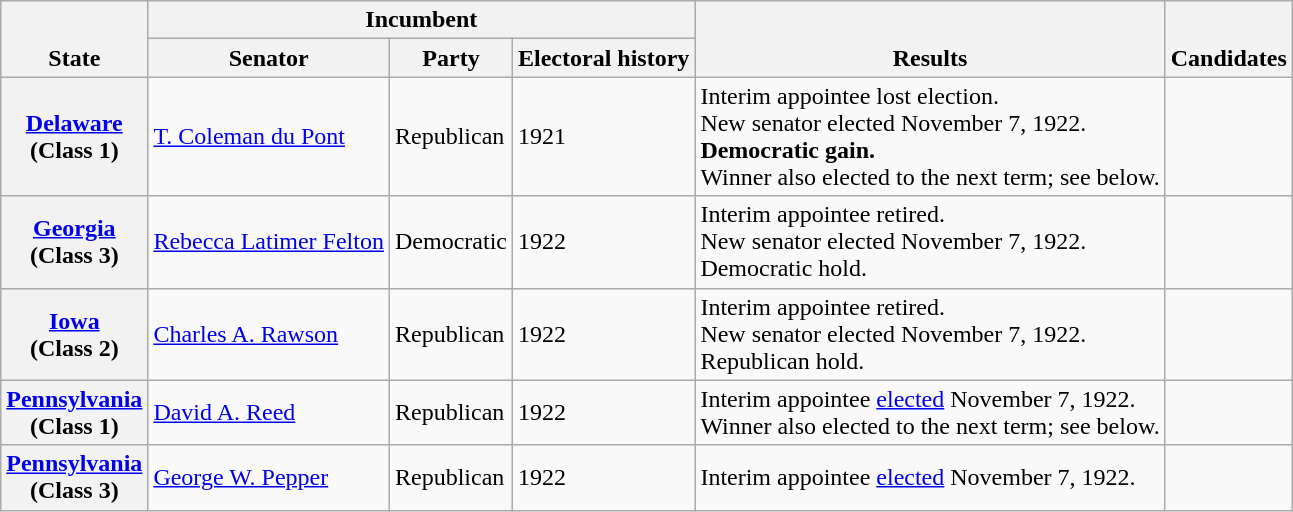<table class=wikitable>
<tr valign=bottom>
<th rowspan=2>State</th>
<th colspan=3>Incumbent</th>
<th rowspan=2>Results</th>
<th rowspan=2>Candidates</th>
</tr>
<tr>
<th>Senator</th>
<th>Party</th>
<th>Electoral history</th>
</tr>
<tr>
<th><a href='#'>Delaware</a><br>(Class 1)</th>
<td><a href='#'>T. Coleman du Pont</a></td>
<td>Republican</td>
<td>1921 </td>
<td>Interim appointee lost election.<br>New senator elected November 7, 1922.<br><strong>Democratic gain.</strong><br>Winner also elected to the next term; see below.</td>
<td nowrap></td>
</tr>
<tr>
<th><a href='#'>Georgia</a><br>(Class 3)</th>
<td><a href='#'>Rebecca Latimer Felton</a></td>
<td>Democratic</td>
<td>1922 </td>
<td>Interim appointee retired.<br>New senator elected November 7, 1922.<br>Democratic hold.</td>
<td nowrap></td>
</tr>
<tr>
<th><a href='#'>Iowa</a><br>(Class 2)</th>
<td><a href='#'>Charles A. Rawson</a></td>
<td>Republican</td>
<td>1922 </td>
<td>Interim appointee retired.<br>New senator elected November 7, 1922.<br>Republican hold.</td>
<td nowrap></td>
</tr>
<tr>
<th><a href='#'>Pennsylvania</a><br>(Class 1)</th>
<td><a href='#'>David A. Reed</a></td>
<td>Republican</td>
<td>1922 </td>
<td>Interim appointee <a href='#'>elected</a> November 7, 1922.<br>Winner also elected to the next term; see below.</td>
<td nowrap></td>
</tr>
<tr>
<th><a href='#'>Pennsylvania</a><br>(Class 3)</th>
<td><a href='#'>George W. Pepper</a></td>
<td>Republican</td>
<td>1922 </td>
<td>Interim appointee <a href='#'>elected</a> November 7, 1922.</td>
<td nowrap></td>
</tr>
</table>
